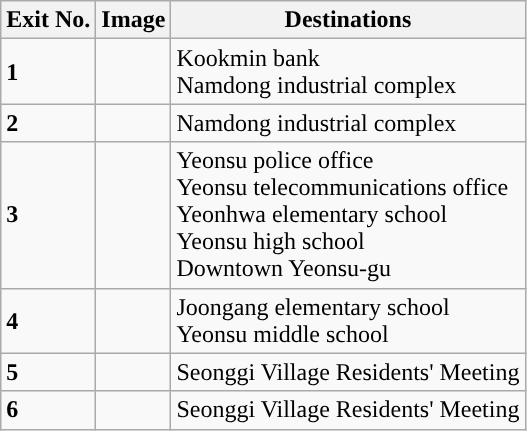<table class="wikitable">
<tr>
<th>Exit No.</th>
<th>Image</th>
<th>Destinations</th>
</tr>
<tr>
<td><span><strong>1</strong></span></td>
<td></td>
<td>Kookmin bank<br>Namdong industrial complex</td>
</tr>
<tr>
<td><span><strong>2</strong></span></td>
<td></td>
<td>Namdong industrial complex</td>
</tr>
<tr>
<td><span><strong>3</strong></span></td>
<td></td>
<td>Yeonsu police office<br>Yeonsu telecommunications office<br>Yeonhwa elementary school<br>Yeonsu high school<br>Downtown Yeonsu-gu</td>
</tr>
<tr>
<td><span><strong>4</strong></span></td>
<td></td>
<td>Joongang elementary school<br>Yeonsu middle school</td>
</tr>
<tr>
<td><span><strong>5</strong></span></td>
<td></td>
<td>Seonggi Village Residents' Meeting</td>
</tr>
<tr>
<td><span><strong>6</strong></span></td>
<td></td>
<td>Seonggi Village Residents' Meeting</td>
</tr>
</table>
